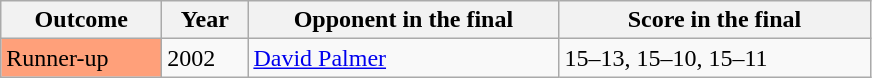<table class="sortable wikitable">
<tr>
<th width="100">Outcome</th>
<th width="50">Year</th>
<th width="200">Opponent in the final</th>
<th width="200">Score in the final</th>
</tr>
<tr>
<td bgcolor="ffa07a">Runner-up</td>
<td>2002</td>
<td>   <a href='#'>David Palmer</a></td>
<td>15–13, 15–10, 15–11</td>
</tr>
</table>
